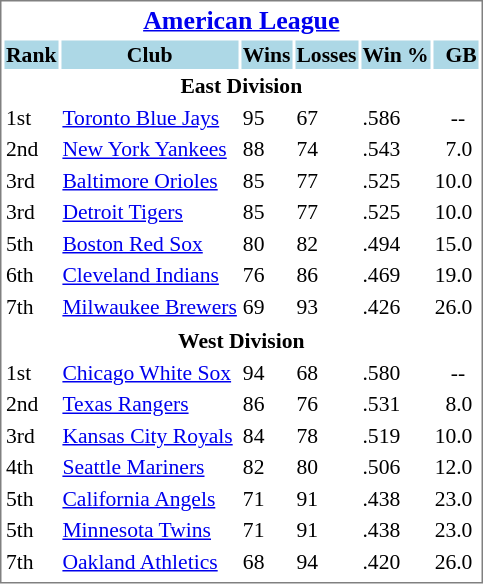<table cellpadding="1" style="width:auto;font-size: 90%; border: 1px solid gray;">
<tr align="center" style="font-size: larger;">
<th colspan=6><a href='#'>American League</a></th>
</tr>
<tr style="background:lightblue;">
<th>Rank</th>
<th>Club</th>
<th>Wins</th>
<th>Losses</th>
<th>Win %</th>
<th>  GB</th>
</tr>
<tr align="center" style="vertical-align: middle;" style="background:lightblue;">
<th colspan=6>East Division</th>
</tr>
<tr>
<td>1st</td>
<td><a href='#'>Toronto Blue Jays</a></td>
<td>95</td>
<td>67</td>
<td>.586</td>
<td>    --</td>
</tr>
<tr>
<td>2nd</td>
<td><a href='#'>New York Yankees</a></td>
<td>88</td>
<td>74</td>
<td>.543</td>
<td>  7.0</td>
</tr>
<tr>
<td>3rd</td>
<td><a href='#'>Baltimore Orioles</a></td>
<td>85</td>
<td>77</td>
<td>.525</td>
<td>10.0</td>
</tr>
<tr>
<td>3rd</td>
<td><a href='#'>Detroit Tigers</a></td>
<td>85</td>
<td>77</td>
<td>.525</td>
<td>10.0</td>
</tr>
<tr>
<td>5th</td>
<td><a href='#'>Boston Red Sox</a></td>
<td>80</td>
<td>82</td>
<td>.494</td>
<td>15.0</td>
</tr>
<tr>
<td>6th</td>
<td><a href='#'>Cleveland Indians</a></td>
<td>76</td>
<td>86</td>
<td>.469</td>
<td>19.0</td>
</tr>
<tr>
<td>7th</td>
<td><a href='#'>Milwaukee Brewers</a></td>
<td>69</td>
<td>93</td>
<td>.426</td>
<td>26.0</td>
</tr>
<tr>
</tr>
<tr align="center" style="vertical-align: middle;" style="background:lightblue;">
<th colspan=6>West Division</th>
</tr>
<tr>
<td>1st</td>
<td><a href='#'>Chicago White Sox</a></td>
<td>94</td>
<td>68</td>
<td>.580</td>
<td>    --</td>
</tr>
<tr>
<td>2nd</td>
<td><a href='#'>Texas Rangers</a></td>
<td>86</td>
<td>76</td>
<td>.531</td>
<td>  8.0</td>
</tr>
<tr>
<td>3rd</td>
<td><a href='#'>Kansas City Royals</a></td>
<td>84</td>
<td>78</td>
<td>.519</td>
<td>10.0</td>
</tr>
<tr>
<td>4th</td>
<td><a href='#'>Seattle Mariners</a></td>
<td>82</td>
<td>80</td>
<td>.506</td>
<td>12.0</td>
</tr>
<tr>
<td>5th</td>
<td><a href='#'>California Angels</a></td>
<td>71</td>
<td>91</td>
<td>.438</td>
<td>23.0</td>
</tr>
<tr>
<td>5th</td>
<td><a href='#'>Minnesota Twins</a></td>
<td>71</td>
<td>91</td>
<td>.438</td>
<td>23.0</td>
</tr>
<tr>
<td>7th</td>
<td><a href='#'>Oakland Athletics</a></td>
<td>68</td>
<td>94</td>
<td>.420</td>
<td>26.0</td>
</tr>
<tr>
</tr>
</table>
